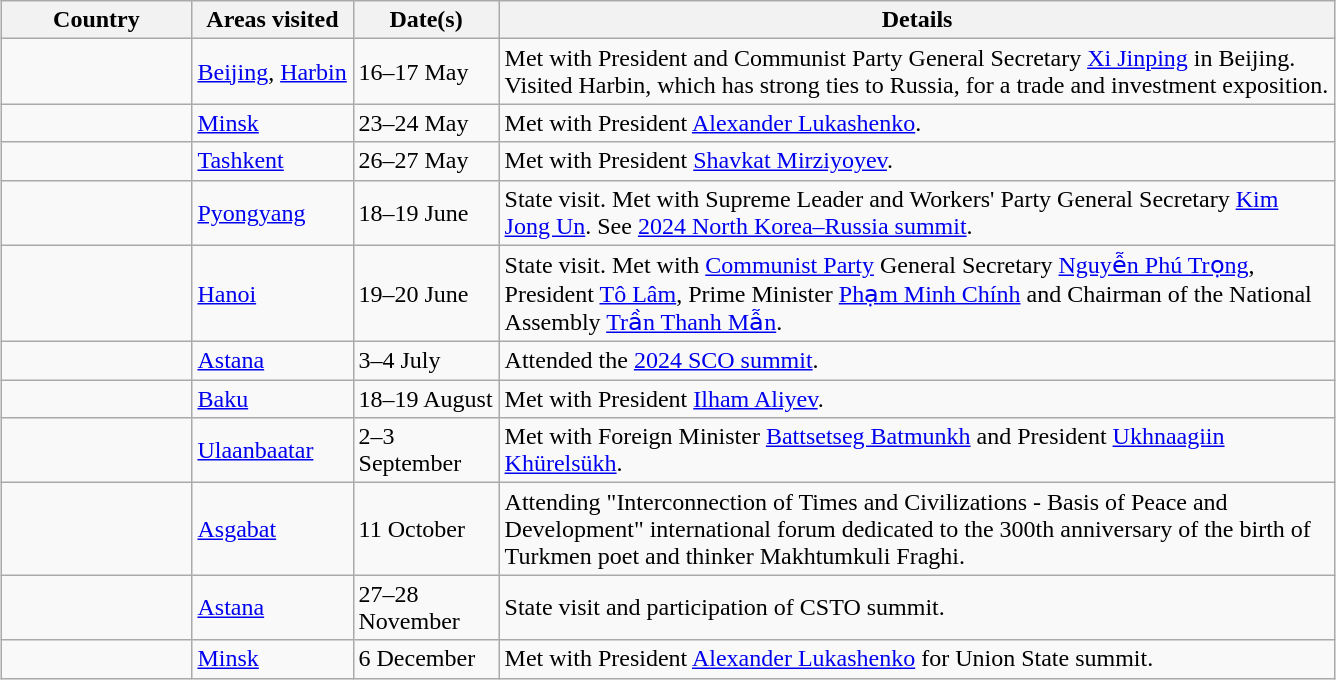<table class="wikitable sortable outercollapse" style="margin: 1em auto 1em auto">
<tr>
<th width=120>Country</th>
<th width=100>Areas visited</th>
<th width=90>Date(s)</th>
<th style="width:550px;" class="unsortable">Details</th>
</tr>
<tr>
<td></td>
<td><a href='#'>Beijing</a>, <a href='#'>Harbin</a></td>
<td>16–17 May</td>
<td>Met with President and Communist Party General Secretary <a href='#'>Xi Jinping</a> in Beijing. Visited Harbin, which has strong ties to Russia, for a trade and investment exposition.</td>
</tr>
<tr>
<td></td>
<td><a href='#'>Minsk</a></td>
<td>23–24 May</td>
<td>Met with President <a href='#'>Alexander Lukashenko</a>.</td>
</tr>
<tr>
<td></td>
<td><a href='#'>Tashkent</a></td>
<td>26–27 May</td>
<td>Met with President <a href='#'>Shavkat Mirziyoyev</a>.</td>
</tr>
<tr>
<td></td>
<td><a href='#'>Pyongyang</a></td>
<td>18–19 June</td>
<td>State visit. Met with Supreme Leader and Workers' Party General Secretary <a href='#'>Kim Jong Un</a>. See <a href='#'>2024 North Korea–Russia summit</a>.</td>
</tr>
<tr>
<td></td>
<td><a href='#'>Hanoi</a></td>
<td>19–20 June</td>
<td>State visit. Met with <a href='#'>Communist Party</a> General Secretary <a href='#'>Nguyễn Phú Trọng</a>, President <a href='#'>Tô Lâm</a>, Prime Minister <a href='#'>Phạm Minh Chính</a> and Chairman of the National Assembly <a href='#'>Trần Thanh Mẫn</a>.</td>
</tr>
<tr>
<td></td>
<td><a href='#'>Astana</a></td>
<td>3–4 July</td>
<td>Attended the <a href='#'>2024 SCO summit</a>.</td>
</tr>
<tr>
<td></td>
<td><a href='#'>Baku</a></td>
<td>18–19 August</td>
<td>Met with President <a href='#'>Ilham Aliyev</a>.</td>
</tr>
<tr>
<td></td>
<td><a href='#'>Ulaanbaatar</a></td>
<td>2–3 September</td>
<td>Met with Foreign Minister <a href='#'>Battsetseg Batmunkh</a> and President <a href='#'>Ukhnaagiin Khürelsükh</a>.</td>
</tr>
<tr>
<td></td>
<td><a href='#'>Asgabat</a></td>
<td>11 October</td>
<td>Attending "Interconnection of Times and Civilizations - Basis of Peace and Development" international forum dedicated to the 300th anniversary of the birth of Turkmen poet and thinker Makhtumkuli Fraghi.</td>
</tr>
<tr>
<td></td>
<td><a href='#'>Astana</a></td>
<td>27–28 November</td>
<td>State visit and participation of CSTO summit.</td>
</tr>
<tr>
<td></td>
<td><a href='#'>Minsk</a></td>
<td>6 December</td>
<td>Met with President <a href='#'>Alexander Lukashenko</a> for Union State summit.</td>
</tr>
</table>
